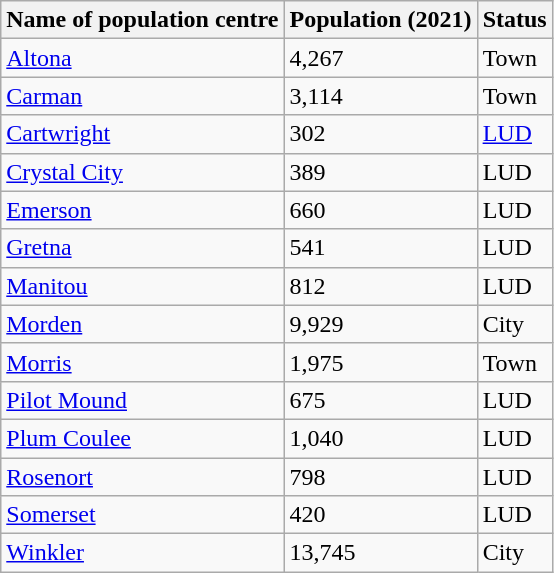<table class="wikitable sortable">
<tr>
<th>Name of population centre</th>
<th>Population (2021)</th>
<th>Status</th>
</tr>
<tr>
<td><a href='#'>Altona</a></td>
<td>4,267</td>
<td>Town</td>
</tr>
<tr>
<td><a href='#'>Carman</a></td>
<td>3,114</td>
<td>Town</td>
</tr>
<tr>
<td><a href='#'>Cartwright</a></td>
<td>302</td>
<td><a href='#'>LUD</a></td>
</tr>
<tr>
<td><a href='#'>Crystal City</a></td>
<td>389</td>
<td>LUD</td>
</tr>
<tr>
<td><a href='#'>Emerson</a></td>
<td>660</td>
<td>LUD</td>
</tr>
<tr>
<td><a href='#'>Gretna</a></td>
<td>541</td>
<td>LUD</td>
</tr>
<tr>
<td><a href='#'>Manitou</a></td>
<td>812</td>
<td>LUD</td>
</tr>
<tr>
<td><a href='#'>Morden</a></td>
<td>9,929</td>
<td>City</td>
</tr>
<tr>
<td><a href='#'>Morris</a></td>
<td>1,975</td>
<td>Town</td>
</tr>
<tr>
<td><a href='#'>Pilot Mound</a></td>
<td>675</td>
<td>LUD</td>
</tr>
<tr>
<td><a href='#'>Plum Coulee</a></td>
<td>1,040</td>
<td>LUD</td>
</tr>
<tr>
<td><a href='#'>Rosenort</a></td>
<td>798</td>
<td>LUD</td>
</tr>
<tr>
<td><a href='#'>Somerset</a></td>
<td>420</td>
<td>LUD</td>
</tr>
<tr>
<td><a href='#'>Winkler</a></td>
<td>13,745</td>
<td>City</td>
</tr>
</table>
